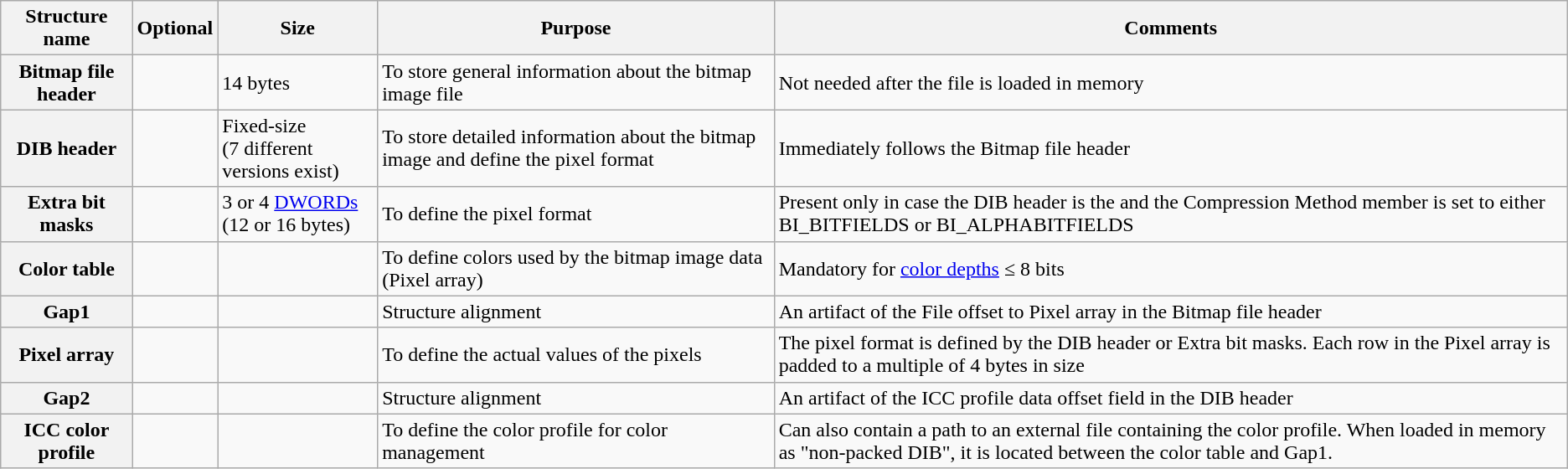<table class="wikitable">
<tr>
<th>Structure name</th>
<th>Optional</th>
<th>Size</th>
<th>Purpose</th>
<th>Comments</th>
</tr>
<tr>
<th>Bitmap file header</th>
<td></td>
<td>14 bytes</td>
<td>To store general information about the bitmap image file</td>
<td>Not needed after the file is loaded in memory</td>
</tr>
<tr>
<th>DIB header</th>
<td></td>
<td>Fixed-size <br>(7 different versions exist)</td>
<td>To store detailed information about the bitmap image and define the pixel format</td>
<td>Immediately follows the Bitmap file header</td>
</tr>
<tr>
<th>Extra bit masks</th>
<td></td>
<td>3 or 4 <a href='#'>DWORDs</a><br>(12 or 16 bytes)</td>
<td>To define the pixel format</td>
<td>Present only in case the DIB header is the  and the Compression Method member is set to either BI_BITFIELDS or BI_ALPHABITFIELDS</td>
</tr>
<tr>
<th>Color table</th>
<td></td>
<td></td>
<td>To define colors used by the bitmap image data (Pixel array)</td>
<td>Mandatory for <a href='#'>color depths</a> ≤ 8 bits</td>
</tr>
<tr>
<th>Gap1</th>
<td></td>
<td></td>
<td>Structure alignment</td>
<td>An artifact of the File offset to Pixel array in the Bitmap file header</td>
</tr>
<tr>
<th>Pixel array</th>
<td></td>
<td></td>
<td>To define the actual values of the pixels</td>
<td>The pixel format is defined by the DIB header or Extra bit masks. Each row in the Pixel array is padded to a multiple of 4 bytes in size</td>
</tr>
<tr>
<th>Gap2</th>
<td></td>
<td></td>
<td>Structure alignment</td>
<td>An artifact of the ICC profile data offset field in the DIB header</td>
</tr>
<tr>
<th>ICC color profile</th>
<td></td>
<td></td>
<td>To define the color profile for color management</td>
<td>Can also contain a path to an external file containing the color profile. When loaded in memory as "non-packed DIB", it is located between the color table and Gap1.</td>
</tr>
</table>
